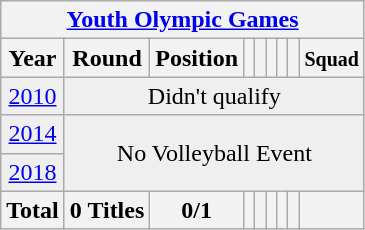<table class="wikitable" style="text-align: center;">
<tr>
<th colspan=9><a href='#'>Youth Olympic Games</a></th>
</tr>
<tr>
<th>Year</th>
<th>Round</th>
<th>Position</th>
<th></th>
<th></th>
<th></th>
<th></th>
<th></th>
<th><small>Squad</small></th>
</tr>
<tr bgcolor="efefef">
<td> <a href='#'>2010</a></td>
<td colspan=8>Didn't qualify</td>
</tr>
<tr bgcolor="efefef">
<td> <a href='#'>2014</a></td>
<td colspan=8 rowspan=2 align=center>No Volleyball Event</td>
</tr>
<tr bgcolor="efefef">
<td> <a href='#'>2018</a></td>
</tr>
<tr>
<th>Total</th>
<th>0 Titles</th>
<th>0/1</th>
<th></th>
<th></th>
<th></th>
<th></th>
<th></th>
<th></th>
</tr>
</table>
